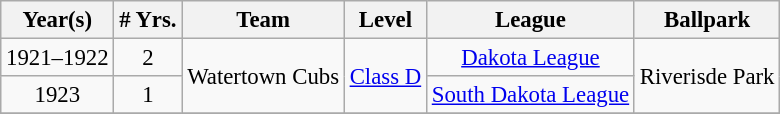<table class="wikitable" style="text-align:center; font-size: 95%;">
<tr>
<th>Year(s)</th>
<th># Yrs.</th>
<th>Team</th>
<th>Level</th>
<th>League</th>
<th>Ballpark</th>
</tr>
<tr>
<td>1921–1922</td>
<td>2</td>
<td rowspan=2>Watertown Cubs</td>
<td rowspan=2><a href='#'>Class D</a></td>
<td><a href='#'>Dakota League</a></td>
<td rowspan=2>Riverisde Park</td>
</tr>
<tr>
<td>1923</td>
<td>1</td>
<td><a href='#'>South Dakota League</a></td>
</tr>
<tr>
</tr>
</table>
